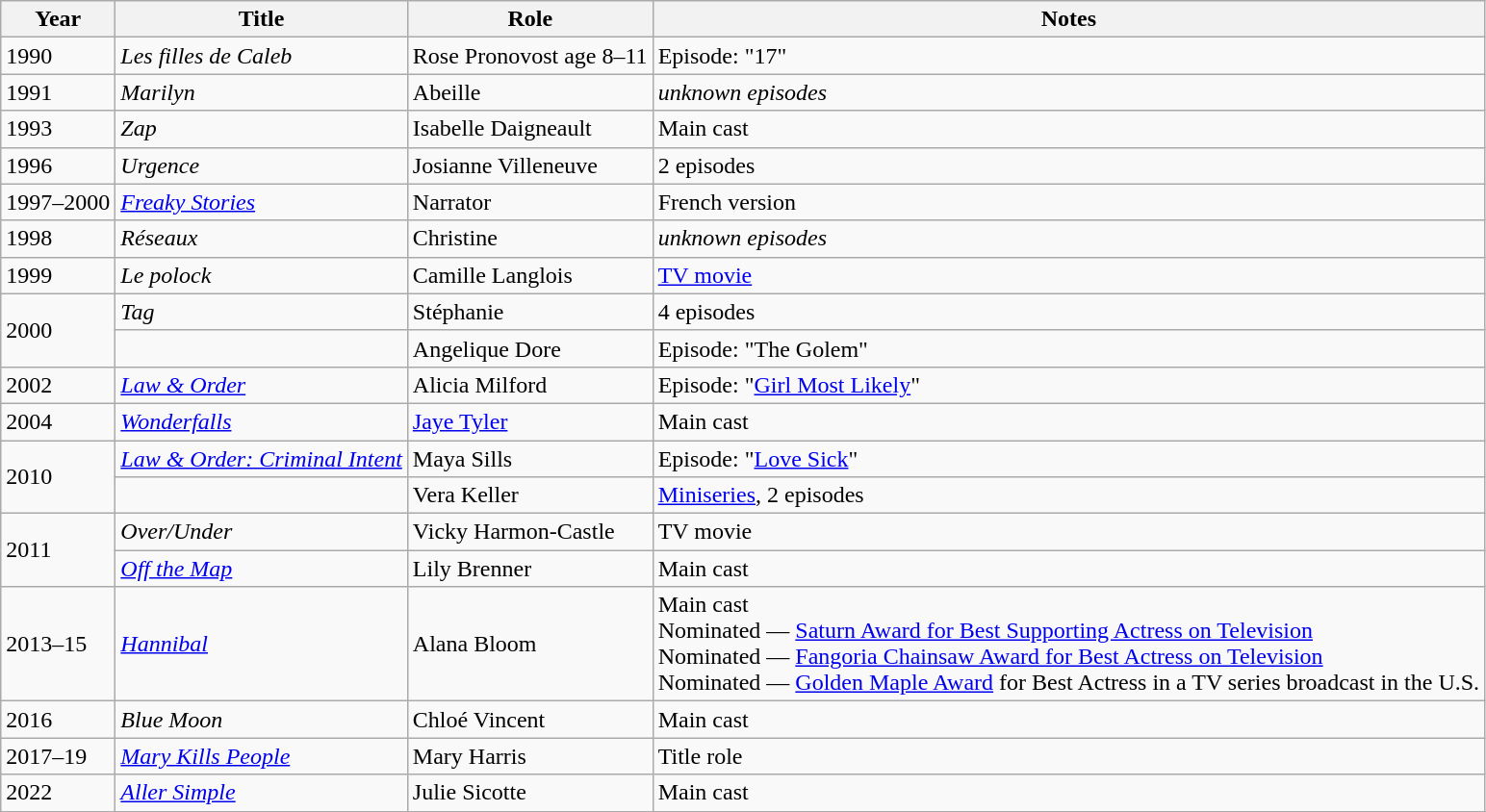<table class="wikitable sortable">
<tr>
<th>Year</th>
<th>Title</th>
<th>Role</th>
<th class="unsortable">Notes</th>
</tr>
<tr>
<td>1990</td>
<td><em>Les filles de Caleb</em></td>
<td>Rose Pronovost age 8–11</td>
<td>Episode: "17"</td>
</tr>
<tr>
<td>1991</td>
<td><em>Marilyn</em></td>
<td>Abeille</td>
<td><em>unknown episodes</em></td>
</tr>
<tr>
<td>1993</td>
<td><em>Zap</em></td>
<td>Isabelle Daigneault</td>
<td>Main cast</td>
</tr>
<tr>
<td>1996</td>
<td><em>Urgence</em></td>
<td>Josianne Villeneuve</td>
<td>2 episodes</td>
</tr>
<tr>
<td>1997–2000</td>
<td><em><a href='#'>Freaky Stories</a></em></td>
<td>Narrator</td>
<td>French version</td>
</tr>
<tr>
<td>1998</td>
<td><em>Réseaux</em></td>
<td>Christine</td>
<td><em>unknown episodes</em></td>
</tr>
<tr>
<td>1999</td>
<td><em>Le polock</em></td>
<td>Camille Langlois</td>
<td><a href='#'>TV movie</a></td>
</tr>
<tr>
<td rowspan="2">2000</td>
<td><em>Tag</em></td>
<td>Stéphanie</td>
<td>4 episodes</td>
</tr>
<tr>
<td><em></em></td>
<td>Angelique Dore</td>
<td>Episode: "The Golem"</td>
</tr>
<tr>
<td>2002</td>
<td><em><a href='#'>Law & Order</a></em></td>
<td>Alicia Milford</td>
<td>Episode: "<a href='#'>Girl Most Likely</a>"</td>
</tr>
<tr>
<td>2004</td>
<td><em><a href='#'>Wonderfalls</a></em></td>
<td><a href='#'>Jaye Tyler</a></td>
<td>Main cast</td>
</tr>
<tr>
<td rowspan="2">2010</td>
<td><em><a href='#'>Law & Order: Criminal Intent</a></em></td>
<td>Maya Sills</td>
<td>Episode: "<a href='#'>Love Sick</a>"</td>
</tr>
<tr>
<td><em></em></td>
<td>Vera Keller</td>
<td><a href='#'>Miniseries</a>, 2 episodes</td>
</tr>
<tr>
<td rowspan="2">2011</td>
<td><em>Over/Under</em></td>
<td>Vicky Harmon-Castle</td>
<td>TV movie</td>
</tr>
<tr>
<td><em><a href='#'>Off the Map</a></em></td>
<td>Lily Brenner</td>
<td>Main cast</td>
</tr>
<tr>
<td>2013–15</td>
<td><em><a href='#'>Hannibal</a></em></td>
<td>Alana Bloom</td>
<td>Main cast<br>Nominated — <a href='#'>Saturn Award for Best Supporting Actress on Television</a> <br>Nominated — <a href='#'>Fangoria Chainsaw Award for Best Actress on Television</a><br>Nominated — <a href='#'>Golden Maple Award</a> for Best Actress in a TV series broadcast in the U.S. </td>
</tr>
<tr>
<td>2016</td>
<td><em>Blue Moon</em></td>
<td>Chloé Vincent</td>
<td>Main cast</td>
</tr>
<tr>
<td>2017–19</td>
<td><em><a href='#'>Mary Kills People</a></em></td>
<td>Mary Harris</td>
<td>Title role</td>
</tr>
<tr>
<td>2022</td>
<td><em><a href='#'>Aller Simple</a></em></td>
<td>Julie Sicotte</td>
<td>Main cast</td>
</tr>
<tr>
</tr>
</table>
